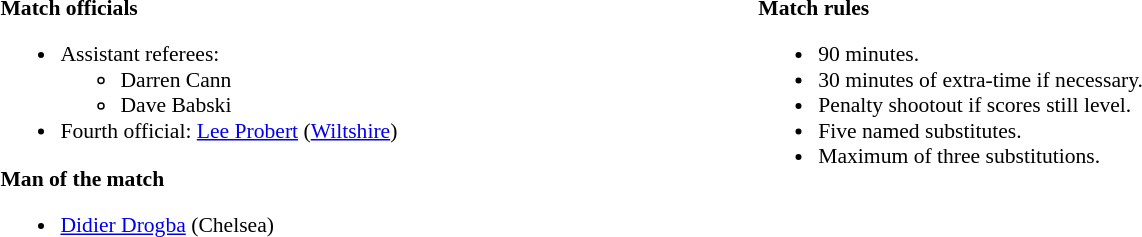<table style="width:100%; font-size:90%;">
<tr>
<td><br><strong>Match officials</strong><ul><li>Assistant referees:<ul><li>Darren Cann</li><li>Dave Babski</li></ul></li><li>Fourth official: <a href='#'>Lee Probert</a> (<a href='#'>Wiltshire</a>)</li></ul><strong>Man of the match</strong><ul><li><a href='#'>Didier Drogba</a> (Chelsea)</li></ul></td>
<td style="width:60%; vertical-align:top"><br><strong>Match rules</strong><ul><li>90 minutes.</li><li>30 minutes of extra-time if necessary.</li><li>Penalty shootout if scores still level.</li><li>Five named substitutes.</li><li>Maximum of three substitutions.</li></ul></td>
</tr>
</table>
